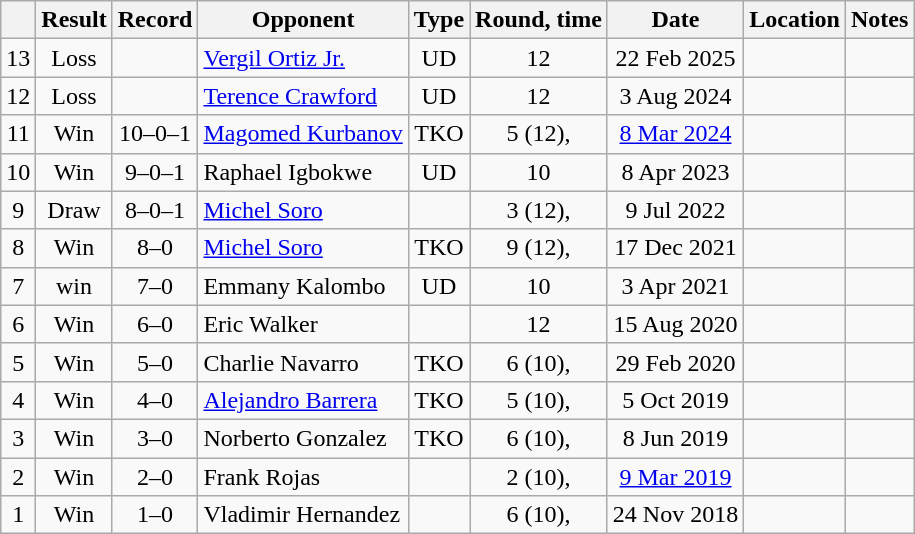<table class=wikitable style=text-align:center>
<tr>
<th></th>
<th>Result</th>
<th>Record</th>
<th>Opponent</th>
<th>Type</th>
<th>Round, time</th>
<th>Date</th>
<th>Location</th>
<th>Notes</th>
</tr>
<tr>
<td>13</td>
<td>Loss</td>
<td></td>
<td style="text-align:left;"><a href='#'>Vergil Ortiz Jr.</a></td>
<td>UD</td>
<td>12</td>
<td>22 Feb 2025</td>
<td style="text-align:left;"></td>
<td style="text-align:left;"></td>
</tr>
<tr>
<td>12</td>
<td>Loss</td>
<td></td>
<td style="text-align:left;"><a href='#'>Terence Crawford</a></td>
<td>UD</td>
<td>12</td>
<td>3 Aug 2024</td>
<td style="text-align:left;"></td>
<td style="text-align:left;"></td>
</tr>
<tr>
<td>11</td>
<td>Win</td>
<td>10–0–1</td>
<td style="text-align:left;"><a href='#'>Magomed Kurbanov</a></td>
<td>TKO</td>
<td>5 (12), </td>
<td><a href='#'>8 Mar 2024</a></td>
<td style="text-align:left;"></td>
<td style="text-align:left;"></td>
</tr>
<tr>
<td>10</td>
<td>Win</td>
<td>9–0–1</td>
<td style="text-align:left;">Raphael Igbokwe</td>
<td>UD</td>
<td>10</td>
<td>8 Apr 2023</td>
<td style="text-align:left;"></td>
<td></td>
</tr>
<tr>
<td>9</td>
<td>Draw</td>
<td>8–0–1</td>
<td style="text-align:left;"><a href='#'>Michel Soro</a></td>
<td></td>
<td>3 (12), </td>
<td>9 Jul 2022</td>
<td style="text-align:left;"></td>
<td style="text-align:left;"></td>
</tr>
<tr>
<td>8</td>
<td>Win</td>
<td>8–0</td>
<td style="text-align:left;"><a href='#'>Michel Soro</a></td>
<td>TKO</td>
<td>9 (12), </td>
<td>17 Dec 2021</td>
<td style="text-align:left;"></td>
<td></td>
</tr>
<tr>
<td>7</td>
<td>win</td>
<td>7–0</td>
<td style="text-align:left;">Emmany Kalombo</td>
<td>UD</td>
<td>10</td>
<td>3 Apr 2021</td>
<td style="text-align:left;"></td>
<td></td>
</tr>
<tr>
<td>6</td>
<td>Win</td>
<td>6–0</td>
<td style="text-align:left;">Eric Walker</td>
<td></td>
<td>12</td>
<td>15 Aug 2020</td>
<td style="text-align:left;"></td>
<td></td>
</tr>
<tr>
<td>5</td>
<td>Win</td>
<td>5–0</td>
<td style="text-align:left;">Charlie Navarro</td>
<td>TKO</td>
<td>6 (10), </td>
<td>29 Feb 2020</td>
<td style="text-align:left;"></td>
<td></td>
</tr>
<tr>
<td>4</td>
<td>Win</td>
<td>4–0</td>
<td style="text-align:left;"><a href='#'>Alejandro Barrera</a></td>
<td>TKO</td>
<td>5 (10), </td>
<td>5 Oct 2019</td>
<td style="text-align:left;"></td>
<td style="text-align:left;"></td>
</tr>
<tr>
<td>3</td>
<td>Win</td>
<td>3–0</td>
<td style="text-align:left;">Norberto Gonzalez</td>
<td>TKO</td>
<td>6 (10), </td>
<td>8 Jun 2019</td>
<td style="text-align:left;"></td>
<td></td>
</tr>
<tr>
<td>2</td>
<td>Win</td>
<td>2–0</td>
<td style="text-align:left;">Frank Rojas</td>
<td></td>
<td>2 (10), </td>
<td><a href='#'>9 Mar 2019</a></td>
<td style="text-align:left;"></td>
<td style="text-align:left;"></td>
</tr>
<tr>
<td>1</td>
<td>Win</td>
<td>1–0</td>
<td style="text-align:left;">Vladimir Hernandez</td>
<td></td>
<td>6 (10), </td>
<td>24 Nov 2018</td>
<td style="text-align:left;"></td>
<td></td>
</tr>
</table>
